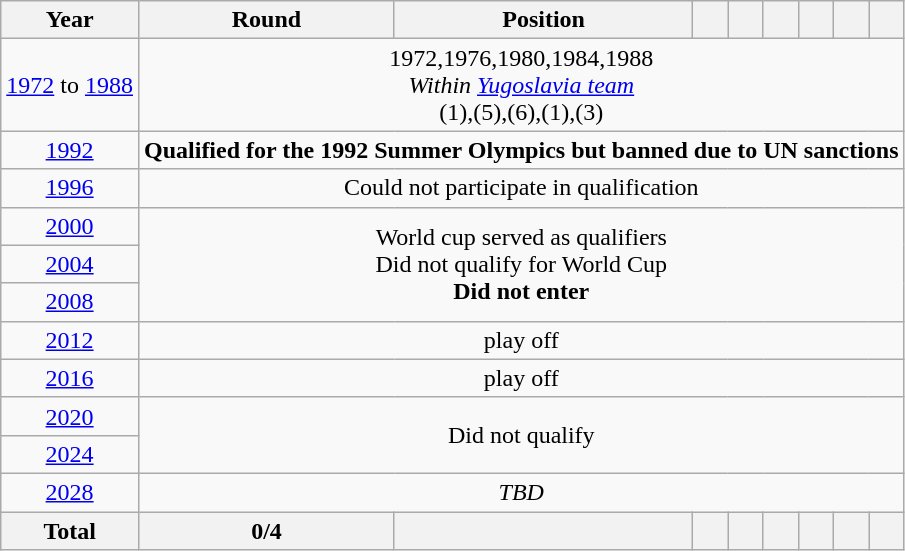<table class="wikitable" style="text-align: center;">
<tr>
<th>Year</th>
<th>Round</th>
<th>Position</th>
<th></th>
<th></th>
<th></th>
<th></th>
<th></th>
<th></th>
</tr>
<tr>
<td> <a href='#'>1972</a> to  <a href='#'>1988</a></td>
<td colspan="8">1972,1976,1980,1984,1988<br><em>Within <a href='#'>Yugoslavia team</a></em><br>(1),(5),(6),(1),(3)</td>
</tr>
<tr>
<td> <a href='#'>1992</a></td>
<td colspan=8><strong> Qualified for the 1992 Summer Olympics but banned due to UN sanctions</strong></td>
</tr>
<tr>
<td> <a href='#'>1996</a></td>
<td colspan=8>Could not participate in qualification</td>
</tr>
<tr>
<td> <a href='#'>2000</a></td>
<td colspan=8 rowspan=3>World cup served as qualifiers<br>Did not qualify for World Cup<br> <strong>Did not enter</strong></td>
</tr>
<tr>
<td> <a href='#'>2004</a></td>
</tr>
<tr>
<td> <a href='#'>2008</a></td>
</tr>
<tr>
<td> <a href='#'>2012</a></td>
<td colspan=8>play off</td>
</tr>
<tr>
<td> <a href='#'>2016</a></td>
<td colspan=8>play off</td>
</tr>
<tr>
<td> <a href='#'>2020</a></td>
<td colspan=8 rowspan=2>Did not qualify</td>
</tr>
<tr>
<td> <a href='#'>2024</a></td>
</tr>
<tr>
<td> <a href='#'>2028</a></td>
<td colspan="8"><em>TBD</em></td>
</tr>
<tr>
<th>Total</th>
<th>0/4</th>
<th></th>
<th></th>
<th></th>
<th></th>
<th></th>
<th></th>
<th></th>
</tr>
</table>
